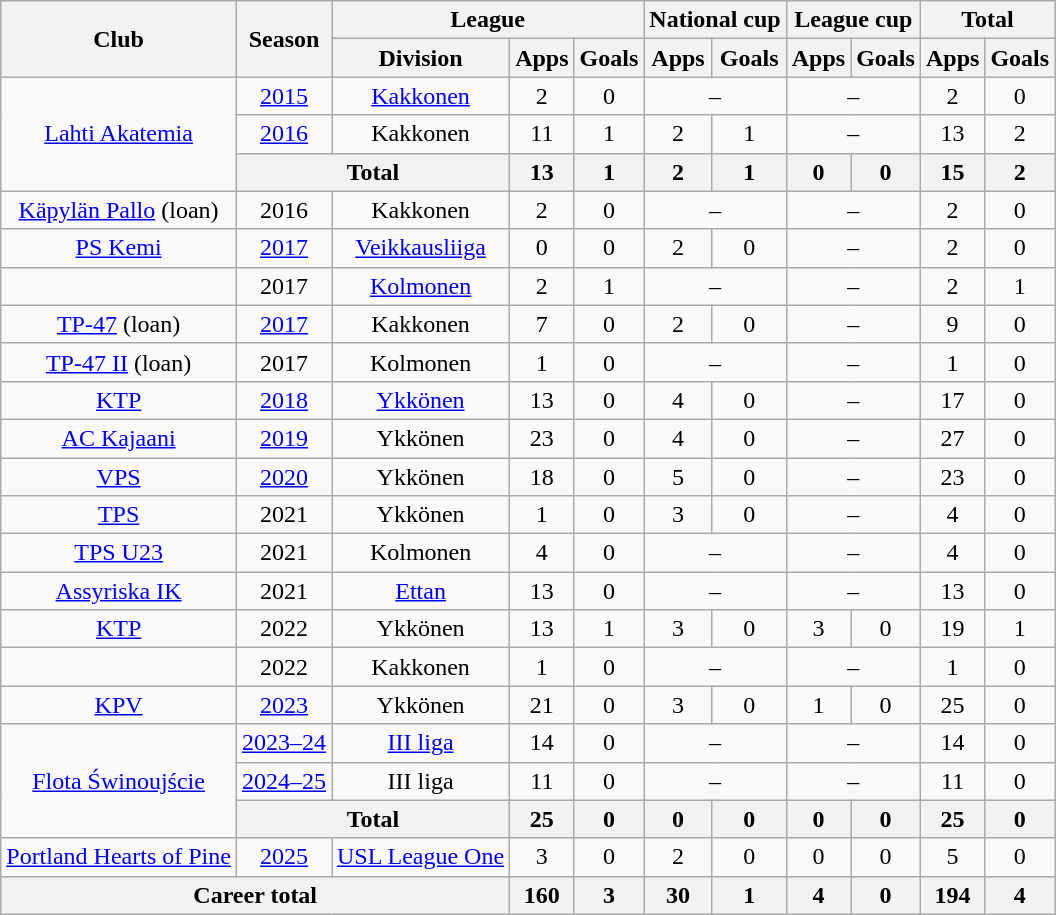<table class="wikitable" style="text-align:center">
<tr>
<th rowspan="2">Club</th>
<th rowspan="2">Season</th>
<th colspan="3">League</th>
<th colspan="2">National cup</th>
<th colspan="2">League cup</th>
<th colspan="2">Total</th>
</tr>
<tr>
<th>Division</th>
<th>Apps</th>
<th>Goals</th>
<th>Apps</th>
<th>Goals</th>
<th>Apps</th>
<th>Goals</th>
<th>Apps</th>
<th>Goals</th>
</tr>
<tr>
<td rowspan=3><a href='#'>Lahti Akatemia</a></td>
<td><a href='#'>2015</a></td>
<td><a href='#'>Kakkonen</a></td>
<td>2</td>
<td>0</td>
<td colspan=2>–</td>
<td colspan=2>–</td>
<td>2</td>
<td>0</td>
</tr>
<tr>
<td><a href='#'>2016</a></td>
<td>Kakkonen</td>
<td>11</td>
<td>1</td>
<td>2</td>
<td>1</td>
<td colspan=2>–</td>
<td>13</td>
<td>2</td>
</tr>
<tr>
<th colspan=2>Total</th>
<th>13</th>
<th>1</th>
<th>2</th>
<th>1</th>
<th>0</th>
<th>0</th>
<th>15</th>
<th>2</th>
</tr>
<tr>
<td><a href='#'>Käpylän Pallo</a> (loan)</td>
<td>2016</td>
<td>Kakkonen</td>
<td>2</td>
<td>0</td>
<td colspan=2>–</td>
<td colspan=2>–</td>
<td>2</td>
<td>0</td>
</tr>
<tr>
<td><a href='#'>PS Kemi</a></td>
<td><a href='#'>2017</a></td>
<td><a href='#'>Veikkausliiga</a></td>
<td>0</td>
<td>0</td>
<td>2</td>
<td>0</td>
<td colspan=2>–</td>
<td>2</td>
<td>0</td>
</tr>
<tr>
<td></td>
<td>2017</td>
<td><a href='#'>Kolmonen</a></td>
<td>2</td>
<td>1</td>
<td colspan=2>–</td>
<td colspan=2>–</td>
<td>2</td>
<td>1</td>
</tr>
<tr>
<td><a href='#'>TP-47</a> (loan)</td>
<td><a href='#'>2017</a></td>
<td>Kakkonen</td>
<td>7</td>
<td>0</td>
<td>2</td>
<td>0</td>
<td colspan=2>–</td>
<td>9</td>
<td>0</td>
</tr>
<tr>
<td><a href='#'>TP-47 II</a> (loan)</td>
<td>2017</td>
<td>Kolmonen</td>
<td>1</td>
<td>0</td>
<td colspan=2>–</td>
<td colspan=2>–</td>
<td>1</td>
<td>0</td>
</tr>
<tr>
<td><a href='#'>KTP</a></td>
<td><a href='#'>2018</a></td>
<td><a href='#'>Ykkönen</a></td>
<td>13</td>
<td>0</td>
<td>4</td>
<td>0</td>
<td colspan=2>–</td>
<td>17</td>
<td>0</td>
</tr>
<tr>
<td><a href='#'>AC Kajaani</a></td>
<td><a href='#'>2019</a></td>
<td>Ykkönen</td>
<td>23</td>
<td>0</td>
<td>4</td>
<td>0</td>
<td colspan=2>–</td>
<td>27</td>
<td>0</td>
</tr>
<tr>
<td><a href='#'>VPS</a></td>
<td><a href='#'>2020</a></td>
<td>Ykkönen</td>
<td>18</td>
<td>0</td>
<td>5</td>
<td>0</td>
<td colspan=2>–</td>
<td>23</td>
<td>0</td>
</tr>
<tr>
<td><a href='#'>TPS</a></td>
<td>2021</td>
<td>Ykkönen</td>
<td>1</td>
<td>0</td>
<td>3</td>
<td>0</td>
<td colspan=2>–</td>
<td>4</td>
<td>0</td>
</tr>
<tr>
<td><a href='#'>TPS U23</a></td>
<td>2021</td>
<td>Kolmonen</td>
<td>4</td>
<td>0</td>
<td colspan=2>–</td>
<td colspan=2>–</td>
<td>4</td>
<td>0</td>
</tr>
<tr>
<td><a href='#'>Assyriska IK</a></td>
<td>2021</td>
<td><a href='#'>Ettan</a></td>
<td>13</td>
<td>0</td>
<td colspan=2>–</td>
<td colspan=2>–</td>
<td>13</td>
<td>0</td>
</tr>
<tr>
<td><a href='#'>KTP</a></td>
<td>2022</td>
<td>Ykkönen</td>
<td>13</td>
<td>1</td>
<td>3</td>
<td>0</td>
<td>3</td>
<td>0</td>
<td>19</td>
<td>1</td>
</tr>
<tr>
<td></td>
<td>2022</td>
<td>Kakkonen</td>
<td>1</td>
<td>0</td>
<td colspan=2>–</td>
<td colspan=2>–</td>
<td>1</td>
<td>0</td>
</tr>
<tr>
<td><a href='#'>KPV</a></td>
<td><a href='#'>2023</a></td>
<td>Ykkönen</td>
<td>21</td>
<td>0</td>
<td>3</td>
<td>0</td>
<td>1</td>
<td>0</td>
<td>25</td>
<td>0</td>
</tr>
<tr>
<td rowspan=3><a href='#'>Flota Świnoujście</a></td>
<td><a href='#'>2023–24</a></td>
<td><a href='#'>III liga</a></td>
<td>14</td>
<td>0</td>
<td colspan=2>–</td>
<td colspan=2>–</td>
<td>14</td>
<td>0</td>
</tr>
<tr>
<td><a href='#'>2024–25</a></td>
<td>III liga</td>
<td>11</td>
<td>0</td>
<td colspan=2>–</td>
<td colspan=2>–</td>
<td>11</td>
<td>0</td>
</tr>
<tr>
<th colspan=2>Total</th>
<th>25</th>
<th>0</th>
<th>0</th>
<th>0</th>
<th>0</th>
<th>0</th>
<th>25</th>
<th>0</th>
</tr>
<tr>
<td><a href='#'>Portland Hearts of Pine</a></td>
<td><a href='#'>2025</a></td>
<td><a href='#'>USL League One</a></td>
<td>3</td>
<td>0</td>
<td>2</td>
<td>0</td>
<td>0</td>
<td>0</td>
<td>5</td>
<td>0</td>
</tr>
<tr>
<th colspan="3">Career total</th>
<th>160</th>
<th>3</th>
<th>30</th>
<th>1</th>
<th>4</th>
<th>0</th>
<th>194</th>
<th>4</th>
</tr>
</table>
